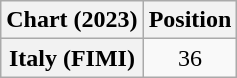<table class="wikitable plainrowheaders" style="text-align:center">
<tr>
<th scope="col">Chart (2023)</th>
<th scope="col">Position</th>
</tr>
<tr>
<th scope="row">Italy (FIMI)</th>
<td>36</td>
</tr>
</table>
